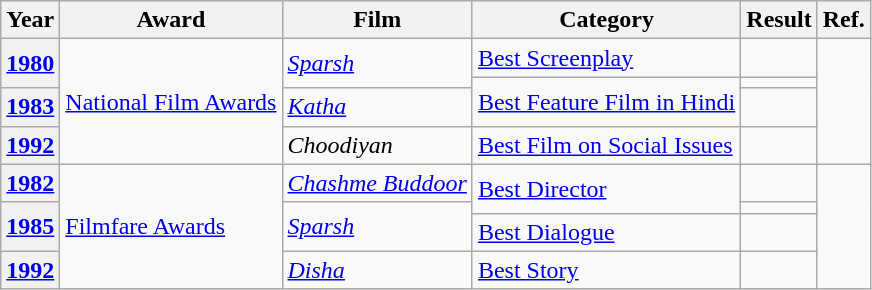<table class="wikitable sortable">
<tr>
<th>Year</th>
<th>Award</th>
<th>Film</th>
<th>Category</th>
<th>Result</th>
<th>Ref.</th>
</tr>
<tr>
<th rowspan="2"><a href='#'>1980</a></th>
<td rowspan="4"><a href='#'>National Film Awards</a></td>
<td rowspan="2"><em><a href='#'>Sparsh</a></em></td>
<td><a href='#'>Best Screenplay</a></td>
<td></td>
<td rowspan="4"></td>
</tr>
<tr>
<td rowspan="2"><a href='#'>Best Feature Film in Hindi</a></td>
<td></td>
</tr>
<tr>
<th><a href='#'>1983</a></th>
<td><em><a href='#'>Katha</a></em></td>
<td></td>
</tr>
<tr>
<th><a href='#'>1992</a></th>
<td><em>Choodiyan</em></td>
<td><a href='#'>Best Film on Social Issues</a></td>
<td></td>
</tr>
<tr>
<th><a href='#'>1982</a></th>
<td rowspan="4"><a href='#'>Filmfare Awards</a></td>
<td><em><a href='#'>Chashme Buddoor</a></em></td>
<td rowspan="2"><a href='#'>Best Director</a></td>
<td></td>
<td rowspan="4"></td>
</tr>
<tr>
<th rowspan="2"><a href='#'>1985</a></th>
<td rowspan="2"><em><a href='#'>Sparsh</a></em></td>
<td></td>
</tr>
<tr>
<td><a href='#'>Best Dialogue</a></td>
<td></td>
</tr>
<tr>
<th><a href='#'>1992</a></th>
<td><em><a href='#'>Disha</a></em></td>
<td><a href='#'>Best Story</a></td>
<td></td>
</tr>
</table>
